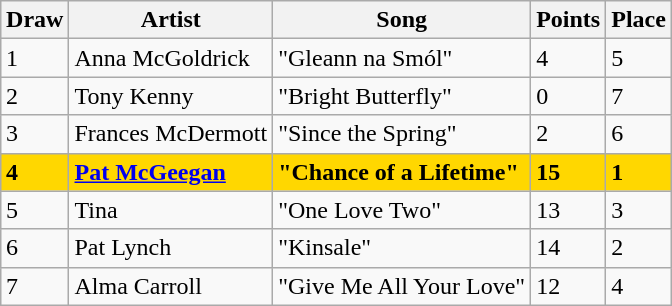<table class="sortable wikitable" style="margin: 1em auto 1em auto">
<tr>
<th>Draw</th>
<th>Artist</th>
<th>Song</th>
<th>Points</th>
<th>Place</th>
</tr>
<tr>
<td>1</td>
<td>Anna McGoldrick</td>
<td>"Gleann na Smól"</td>
<td>4</td>
<td>5</td>
</tr>
<tr>
<td>2</td>
<td>Tony Kenny</td>
<td>"Bright Butterfly"</td>
<td>0</td>
<td>7</td>
</tr>
<tr>
<td>3</td>
<td>Frances McDermott</td>
<td>"Since the Spring"</td>
<td>2</td>
<td>6</td>
</tr>
<tr bgcolor="gold">
<td><strong>4</strong></td>
<td><strong><a href='#'>Pat McGeegan</a></strong></td>
<td><strong>"Chance of a Lifetime"</strong></td>
<td><strong>15</strong></td>
<td><strong>1</strong></td>
</tr>
<tr>
<td>5</td>
<td>Tina</td>
<td>"One Love Two"</td>
<td>13</td>
<td>3</td>
</tr>
<tr>
<td>6</td>
<td>Pat Lynch</td>
<td>"Kinsale"</td>
<td>14</td>
<td>2</td>
</tr>
<tr>
<td>7</td>
<td>Alma Carroll</td>
<td>"Give Me All Your Love"</td>
<td>12</td>
<td>4</td>
</tr>
</table>
